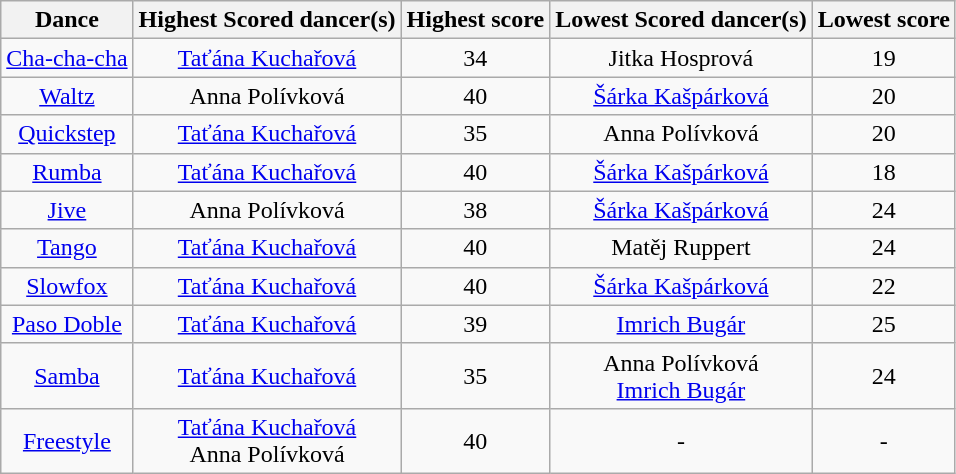<table class="wikitable sortable" style="text-align:center; white-space:nowrap;">
<tr>
<th>Dance</th>
<th class="sortable">Highest Scored dancer(s)</th>
<th>Highest score</th>
<th class="sortable">Lowest Scored dancer(s)</th>
<th>Lowest score</th>
</tr>
<tr>
<td><a href='#'>Cha-cha-cha</a></td>
<td><a href='#'>Taťána Kuchařová</a></td>
<td>34</td>
<td>Jitka Hosprová</td>
<td>19</td>
</tr>
<tr>
<td><a href='#'>Waltz</a></td>
<td>Anna Polívková</td>
<td>40</td>
<td><a href='#'>Šárka Kašpárková</a></td>
<td>20</td>
</tr>
<tr>
<td><a href='#'>Quickstep</a></td>
<td><a href='#'>Taťána Kuchařová</a></td>
<td>35</td>
<td>Anna Polívková</td>
<td>20</td>
</tr>
<tr>
<td><a href='#'>Rumba</a></td>
<td><a href='#'>Taťána Kuchařová</a></td>
<td>40</td>
<td><a href='#'>Šárka Kašpárková</a></td>
<td>18</td>
</tr>
<tr>
<td><a href='#'>Jive</a></td>
<td>Anna Polívková</td>
<td>38</td>
<td><a href='#'>Šárka Kašpárková</a></td>
<td>24</td>
</tr>
<tr>
<td><a href='#'>Tango</a></td>
<td><a href='#'>Taťána Kuchařová</a></td>
<td>40</td>
<td>Matěj Ruppert</td>
<td>24</td>
</tr>
<tr>
<td><a href='#'>Slowfox</a></td>
<td><a href='#'>Taťána Kuchařová</a></td>
<td>40</td>
<td><a href='#'>Šárka Kašpárková</a></td>
<td>22</td>
</tr>
<tr>
<td><a href='#'>Paso Doble</a></td>
<td><a href='#'>Taťána Kuchařová</a></td>
<td>39</td>
<td><a href='#'>Imrich Bugár</a></td>
<td>25</td>
</tr>
<tr>
<td><a href='#'>Samba</a></td>
<td><a href='#'>Taťána Kuchařová</a></td>
<td>35</td>
<td>Anna Polívková<br><a href='#'>Imrich Bugár</a></td>
<td>24</td>
</tr>
<tr>
<td><a href='#'>Freestyle</a></td>
<td><a href='#'>Taťána Kuchařová</a><br>Anna Polívková</td>
<td>40</td>
<td>-</td>
<td>-</td>
</tr>
</table>
